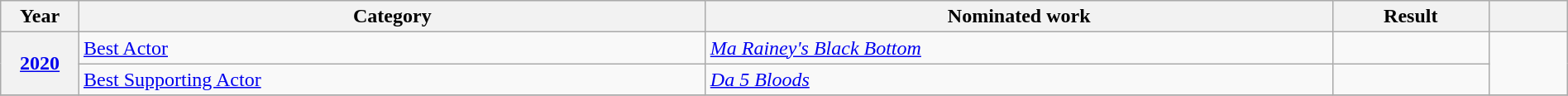<table class="wikitable plainrowheaders" style="width:100%;">
<tr>
<th scope="col" style="width:5%;">Year</th>
<th scope="col" style="width:40%;">Category</th>
<th scope="col" style="width:40%;">Nominated work</th>
<th scope="col" style="width:10%;">Result</th>
<th scope="col" style="width:5%;"></th>
</tr>
<tr>
<th scope="row" style="text-align:center;" rowspan="2"><a href='#'>2020</a></th>
<td><a href='#'>Best Actor</a></td>
<td><em><a href='#'>Ma Rainey's Black Bottom</a></em></td>
<td></td>
<td rowspan="2" style="text-align:center;"></td>
</tr>
<tr>
<td><a href='#'>Best Supporting Actor</a></td>
<td><em><a href='#'>Da 5 Bloods</a></em></td>
<td></td>
</tr>
<tr>
</tr>
</table>
